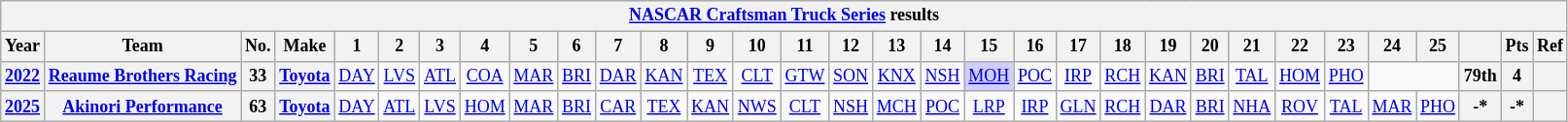<table class="wikitable" style="text-align:center; font-size:75%">
<tr>
<th colspan=45><a href='#'>NASCAR Craftsman Truck Series</a> results</th>
</tr>
<tr>
<th>Year</th>
<th>Team</th>
<th>No.</th>
<th>Make</th>
<th>1</th>
<th>2</th>
<th>3</th>
<th>4</th>
<th>5</th>
<th>6</th>
<th>7</th>
<th>8</th>
<th>9</th>
<th>10</th>
<th>11</th>
<th>12</th>
<th>13</th>
<th>14</th>
<th>15</th>
<th>16</th>
<th>17</th>
<th>18</th>
<th>19</th>
<th>20</th>
<th>21</th>
<th>22</th>
<th>23</th>
<th>24</th>
<th>25</th>
<th></th>
<th>Pts</th>
<th>Ref</th>
</tr>
<tr>
<th><a href='#'>2022</a></th>
<th><a href='#'>Reaume Brothers Racing</a></th>
<th>33</th>
<th><a href='#'>Toyota</a></th>
<td><a href='#'>DAY</a></td>
<td><a href='#'>LVS</a></td>
<td><a href='#'>ATL</a></td>
<td><a href='#'>COA</a></td>
<td><a href='#'>MAR</a></td>
<td><a href='#'>BRI</a></td>
<td><a href='#'>DAR</a></td>
<td><a href='#'>KAN</a></td>
<td><a href='#'>TEX</a></td>
<td><a href='#'>CLT</a></td>
<td><a href='#'>GTW</a></td>
<td><a href='#'>SON</a></td>
<td><a href='#'>KNX</a></td>
<td><a href='#'>NSH</a></td>
<td style="background:#CFCFFF;"><a href='#'>MOH</a><br></td>
<td><a href='#'>POC</a></td>
<td><a href='#'>IRP</a></td>
<td><a href='#'>RCH</a></td>
<td><a href='#'>KAN</a></td>
<td><a href='#'>BRI</a></td>
<td><a href='#'>TAL</a></td>
<td><a href='#'>HOM</a></td>
<td><a href='#'>PHO</a></td>
<td colspan="2"></td>
<th>79th</th>
<th>4</th>
<th></th>
</tr>
<tr>
<th><a href='#'>2025</a></th>
<th><a href='#'>Akinori Performance</a></th>
<th>63</th>
<th><a href='#'>Toyota</a></th>
<td><a href='#'>DAY</a></td>
<td><a href='#'>ATL</a></td>
<td><a href='#'>LVS</a></td>
<td><a href='#'>HOM</a></td>
<td><a href='#'>MAR</a></td>
<td><a href='#'>BRI</a></td>
<td><a href='#'>CAR</a></td>
<td><a href='#'>TEX</a></td>
<td><a href='#'>KAN</a></td>
<td><a href='#'>NWS</a></td>
<td><a href='#'>CLT</a></td>
<td><a href='#'>NSH</a></td>
<td><a href='#'>MCH</a></td>
<td><a href='#'>POC</a></td>
<td><a href='#'>LRP</a></td>
<td><a href='#'>IRP</a></td>
<td><a href='#'>GLN</a></td>
<td><a href='#'>RCH</a></td>
<td><a href='#'>DAR</a></td>
<td><a href='#'>BRI</a></td>
<td><a href='#'>NHA</a></td>
<td><a href='#'>ROV</a></td>
<td><a href='#'>TAL</a></td>
<td><a href='#'>MAR</a></td>
<td><a href='#'>PHO</a></td>
<th>-*</th>
<th>-*</th>
<th></th>
</tr>
</table>
